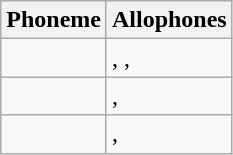<table class="wikitable">
<tr>
<th>Phoneme</th>
<th>Allophones</th>
</tr>
<tr>
<td></td>
<td>, , </td>
</tr>
<tr>
<td></td>
<td>, </td>
</tr>
<tr>
<td></td>
<td>, </td>
</tr>
</table>
